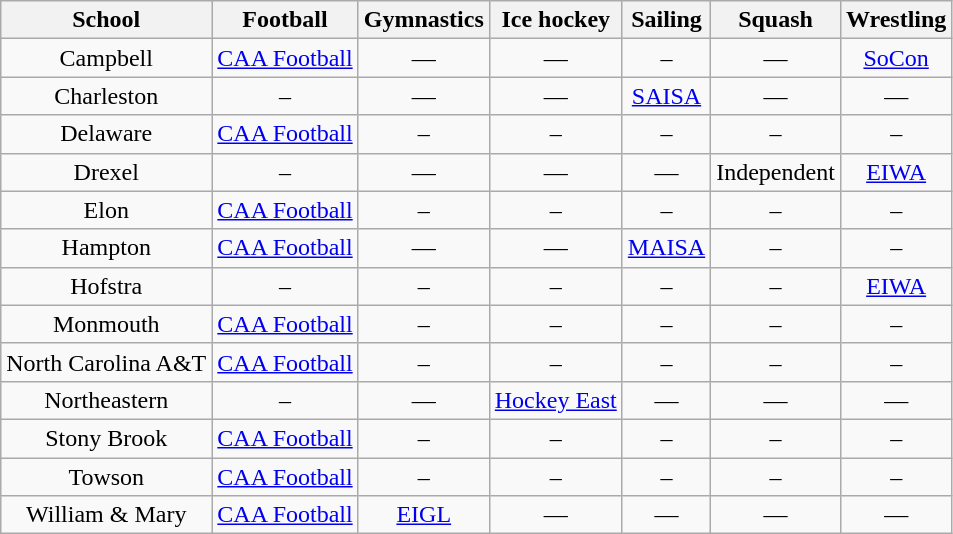<table class="wikitable" style="text-align: center">
<tr>
<th>School</th>
<th>Football</th>
<th>Gymnastics</th>
<th>Ice hockey</th>
<th>Sailing</th>
<th>Squash</th>
<th>Wrestling</th>
</tr>
<tr>
<td>Campbell</td>
<td><a href='#'>CAA Football</a></td>
<td>—</td>
<td>—</td>
<td>–</td>
<td>—</td>
<td><a href='#'>SoCon</a></td>
</tr>
<tr>
<td>Charleston</td>
<td>–</td>
<td>—</td>
<td>—</td>
<td><a href='#'>SAISA</a></td>
<td>—</td>
<td>—</td>
</tr>
<tr>
<td>Delaware</td>
<td><a href='#'>CAA Football</a></td>
<td>–</td>
<td>–</td>
<td>–</td>
<td>–</td>
<td>–</td>
</tr>
<tr>
<td>Drexel</td>
<td>–</td>
<td>—</td>
<td>—</td>
<td>—</td>
<td>Independent</td>
<td><a href='#'>EIWA</a></td>
</tr>
<tr>
<td>Elon</td>
<td><a href='#'>CAA Football</a></td>
<td>–</td>
<td>–</td>
<td>–</td>
<td>–</td>
<td>–</td>
</tr>
<tr>
<td>Hampton</td>
<td><a href='#'>CAA Football</a></td>
<td>—</td>
<td>—</td>
<td><a href='#'>MAISA</a></td>
<td>–</td>
<td>–</td>
</tr>
<tr>
<td>Hofstra</td>
<td>–</td>
<td>–</td>
<td>–</td>
<td>–</td>
<td>–</td>
<td><a href='#'>EIWA</a></td>
</tr>
<tr>
<td>Monmouth</td>
<td><a href='#'>CAA Football</a></td>
<td>–</td>
<td>–</td>
<td>–</td>
<td>–</td>
<td>–</td>
</tr>
<tr>
<td>North Carolina A&T</td>
<td><a href='#'>CAA Football</a></td>
<td>–</td>
<td>–</td>
<td>–</td>
<td>–</td>
<td>–</td>
</tr>
<tr>
<td>Northeastern</td>
<td>–</td>
<td>—</td>
<td><a href='#'>Hockey East</a></td>
<td>—</td>
<td>—</td>
<td>—</td>
</tr>
<tr>
<td>Stony Brook</td>
<td><a href='#'>CAA Football</a></td>
<td>–</td>
<td>–</td>
<td>–</td>
<td>–</td>
<td>–</td>
</tr>
<tr>
<td>Towson</td>
<td><a href='#'>CAA Football</a></td>
<td>–</td>
<td>–</td>
<td>–</td>
<td>–</td>
<td>–</td>
</tr>
<tr>
<td>William & Mary</td>
<td><a href='#'>CAA Football</a></td>
<td><a href='#'>EIGL</a></td>
<td>—</td>
<td>—</td>
<td>—</td>
<td>—</td>
</tr>
</table>
